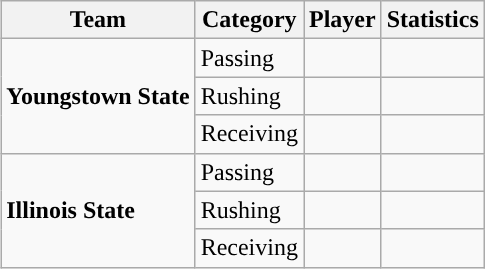<table class="wikitable" style="float: right;">
<tr>
<th>Team</th>
<th>Category</th>
<th>Player</th>
<th>Statistics</th>
</tr>
<tr>
<td rowspan=3><strong>Youngstown State</strong></td>
<td>Passing</td>
<td></td>
<td></td>
</tr>
<tr>
<td>Rushing</td>
<td></td>
<td></td>
</tr>
<tr>
<td>Receiving</td>
<td></td>
<td></td>
</tr>
<tr>
<td rowspan=3><strong>Illinois State</strong></td>
<td>Passing</td>
<td></td>
<td></td>
</tr>
<tr>
<td>Rushing</td>
<td></td>
<td></td>
</tr>
<tr>
<td>Receiving</td>
<td></td>
<td></td>
</tr>
</table>
